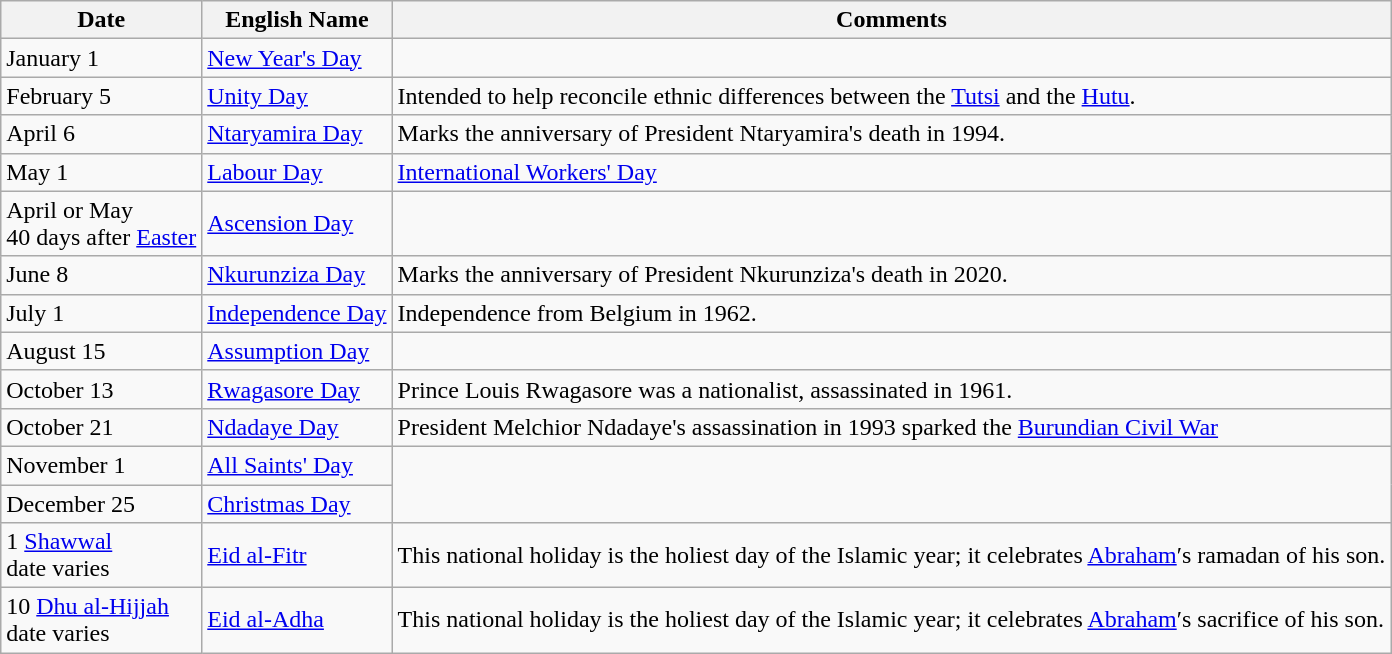<table class="wikitable">
<tr>
<th>Date</th>
<th>English Name</th>
<th>Comments</th>
</tr>
<tr --->
<td>January 1</td>
<td><a href='#'>New Year's Day</a></td>
<td></td>
</tr>
<tr --->
<td>February 5</td>
<td><a href='#'>Unity Day</a></td>
<td>Intended to help reconcile ethnic differences between the <a href='#'>Tutsi</a> and the <a href='#'>Hutu</a>.</td>
</tr>
<tr --->
<td>April 6</td>
<td><a href='#'>Ntaryamira Day</a></td>
<td>Marks the anniversary of President Ntaryamira's death in 1994.</td>
</tr>
<tr --->
<td>May 1</td>
<td><a href='#'>Labour Day</a></td>
<td><a href='#'>International Workers' Day</a></td>
</tr>
<tr --->
<td>April or May<br>40 days after <a href='#'>Easter</a></td>
<td><a href='#'>Ascension Day</a></td>
</tr>
<tr --->
<td>June 8</td>
<td><a href='#'>Nkurunziza Day</a></td>
<td>Marks the anniversary of President Nkurunziza's death in 2020.</td>
</tr>
<tr --->
<td>July 1</td>
<td><a href='#'>Independence Day</a></td>
<td>Independence from Belgium in 1962.</td>
</tr>
<tr --->
<td>August 15</td>
<td><a href='#'>Assumption Day</a></td>
</tr>
<tr --->
<td>October 13</td>
<td><a href='#'>Rwagasore Day</a></td>
<td>Prince Louis Rwagasore was a nationalist, assassinated in 1961.</td>
</tr>
<tr --->
<td>October 21</td>
<td><a href='#'>Ndadaye Day</a></td>
<td>President Melchior Ndadaye's assassination in 1993 sparked the <a href='#'>Burundian Civil War</a></td>
</tr>
<tr --->
<td>November 1</td>
<td><a href='#'>All Saints' Day</a></td>
</tr>
<tr --->
<td>December 25</td>
<td><a href='#'>Christmas Day</a></td>
</tr>
<tr --->
<td>1 <a href='#'>Shawwal</a><br>date varies</td>
<td><a href='#'>Eid al-Fitr</a></td>
<td>This national holiday is the holiest day of the Islamic year; it celebrates <a href='#'>Abraham</a>′s ramadan of his son.</td>
</tr>
<tr --->
<td>10 <a href='#'>Dhu al-Hijjah</a><br>date varies</td>
<td><a href='#'>Eid al-Adha</a></td>
<td>This national holiday is the holiest day of the Islamic year; it celebrates <a href='#'>Abraham</a>′s sacrifice of his son.</td>
</tr>
</table>
